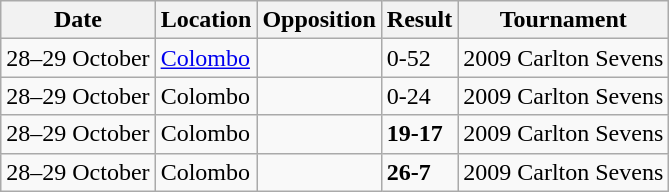<table class="wikitable">
<tr align="left">
<th>Date</th>
<th>Location</th>
<th>Opposition</th>
<th>Result</th>
<th>Tournament</th>
</tr>
<tr>
<td>28–29 October</td>
<td><a href='#'>Colombo</a></td>
<td></td>
<td>0-52</td>
<td>2009 Carlton Sevens</td>
</tr>
<tr>
<td>28–29 October</td>
<td>Colombo</td>
<td></td>
<td>0-24</td>
<td>2009 Carlton Sevens</td>
</tr>
<tr>
<td>28–29 October</td>
<td>Colombo</td>
<td></td>
<td><strong>19-17</strong></td>
<td>2009 Carlton Sevens</td>
</tr>
<tr>
<td>28–29 October</td>
<td>Colombo</td>
<td></td>
<td><strong>26-7</strong></td>
<td>2009 Carlton Sevens</td>
</tr>
</table>
